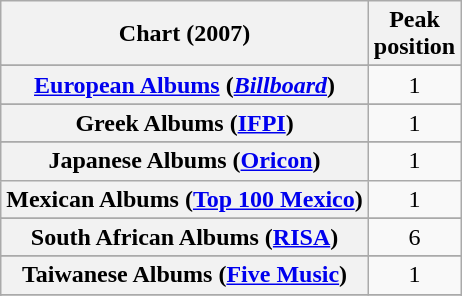<table class="wikitable sortable plainrowheaders" style="text-align:center">
<tr>
<th scope="col">Chart (2007)</th>
<th scope="col">Peak<br>position</th>
</tr>
<tr>
</tr>
<tr>
</tr>
<tr>
</tr>
<tr>
</tr>
<tr>
</tr>
<tr>
</tr>
<tr>
</tr>
<tr>
<th scope="row"><a href='#'>European Albums</a> (<em><a href='#'>Billboard</a></em>)</th>
<td>1</td>
</tr>
<tr>
</tr>
<tr>
</tr>
<tr>
</tr>
<tr>
<th scope="row">Greek Albums (<a href='#'>IFPI</a>)</th>
<td>1</td>
</tr>
<tr>
</tr>
<tr>
</tr>
<tr>
</tr>
<tr>
<th scope="row">Japanese Albums (<a href='#'>Oricon</a>)</th>
<td>1</td>
</tr>
<tr>
<th scope="row">Mexican Albums (<a href='#'>Top 100 Mexico</a>)</th>
<td>1</td>
</tr>
<tr>
</tr>
<tr>
</tr>
<tr>
</tr>
<tr>
</tr>
<tr>
</tr>
<tr>
<th scope="row">South African Albums (<a href='#'>RISA</a>)</th>
<td>6</td>
</tr>
<tr>
</tr>
<tr>
</tr>
<tr>
</tr>
<tr>
<th scope="row">Taiwanese Albums (<a href='#'>Five Music</a>)</th>
<td>1</td>
</tr>
<tr>
</tr>
<tr>
</tr>
<tr>
</tr>
</table>
